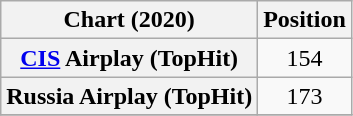<table class="wikitable sortable plainrowheaders" style="text-align:center">
<tr>
<th scope="col">Chart (2020)</th>
<th scope="col">Position</th>
</tr>
<tr>
<th scope="row"><a href='#'>CIS</a> Airplay (TopHit)</th>
<td>154</td>
</tr>
<tr>
<th scope="row">Russia Airplay (TopHit)</th>
<td>173</td>
</tr>
<tr>
</tr>
</table>
